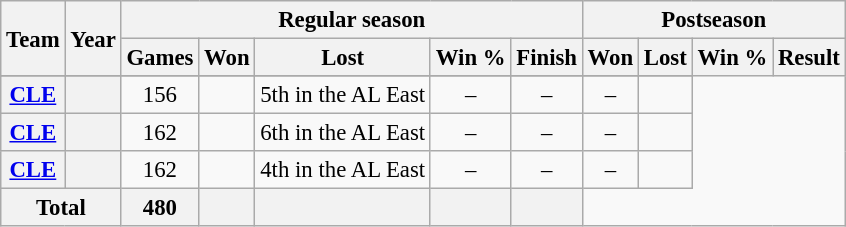<table class="wikitable" style="font-size: 95%; text-align:center;">
<tr>
<th rowspan="2">Team</th>
<th rowspan="2">Year</th>
<th colspan="5">Regular season</th>
<th colspan="4">Postseason</th>
</tr>
<tr>
<th>Games</th>
<th>Won</th>
<th>Lost</th>
<th>Win %</th>
<th>Finish</th>
<th>Won</th>
<th>Lost</th>
<th>Win %</th>
<th>Result</th>
</tr>
<tr>
</tr>
<tr>
<th><a href='#'>CLE</a></th>
<th></th>
<td>156</td>
<td></td>
<td>5th in the AL East</td>
<td>–</td>
<td>–</td>
<td>–</td>
<td></td>
</tr>
<tr>
<th><a href='#'>CLE</a></th>
<th></th>
<td>162</td>
<td></td>
<td>6th in the AL East</td>
<td>–</td>
<td>–</td>
<td>–</td>
<td></td>
</tr>
<tr>
<th><a href='#'>CLE</a></th>
<th></th>
<td>162</td>
<td></td>
<td>4th in the AL East</td>
<td>–</td>
<td>–</td>
<td>–</td>
<td></td>
</tr>
<tr>
<th colspan="2">Total</th>
<th>480</th>
<th></th>
<th></th>
<th></th>
<th></th>
</tr>
</table>
